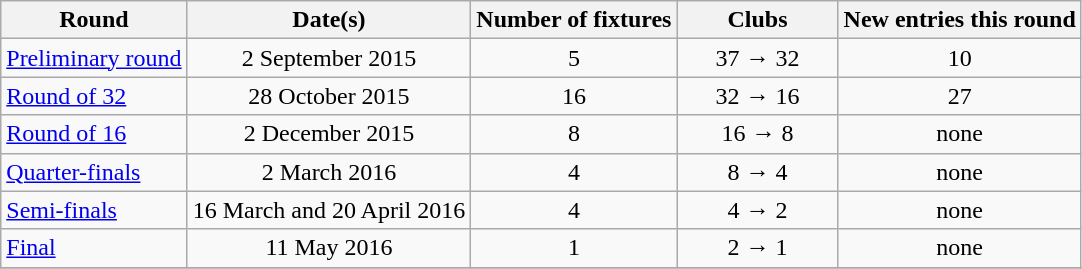<table class="wikitable" style="text-align:center">
<tr>
<th>Round</th>
<th>Date(s)</th>
<th>Number of fixtures</th>
<th width=100>Clubs</th>
<th>New entries this round</th>
</tr>
<tr>
<td style="text-align:left;"><a href='#'>Preliminary round</a></td>
<td>2 September 2015</td>
<td>5</td>
<td>37 → 32</td>
<td>10</td>
</tr>
<tr>
<td style="text-align:left;"><a href='#'>Round of 32</a></td>
<td>28 October 2015</td>
<td>16</td>
<td>32 → 16</td>
<td>27</td>
</tr>
<tr>
<td style="text-align:left;"><a href='#'>Round of 16</a></td>
<td>2 December 2015</td>
<td>8</td>
<td>16 → 8</td>
<td>none</td>
</tr>
<tr>
<td style="text-align:left;"><a href='#'>Quarter-finals</a></td>
<td>2 March 2016</td>
<td>4</td>
<td>8 → 4</td>
<td>none</td>
</tr>
<tr>
<td style="text-align:left;"><a href='#'>Semi-finals</a></td>
<td>16 March and 20 April 2016</td>
<td>4</td>
<td>4 → 2</td>
<td>none</td>
</tr>
<tr>
<td style="text-align:left;"><a href='#'>Final</a></td>
<td>11 May 2016</td>
<td>1</td>
<td>2 → 1</td>
<td>none</td>
</tr>
<tr>
</tr>
</table>
